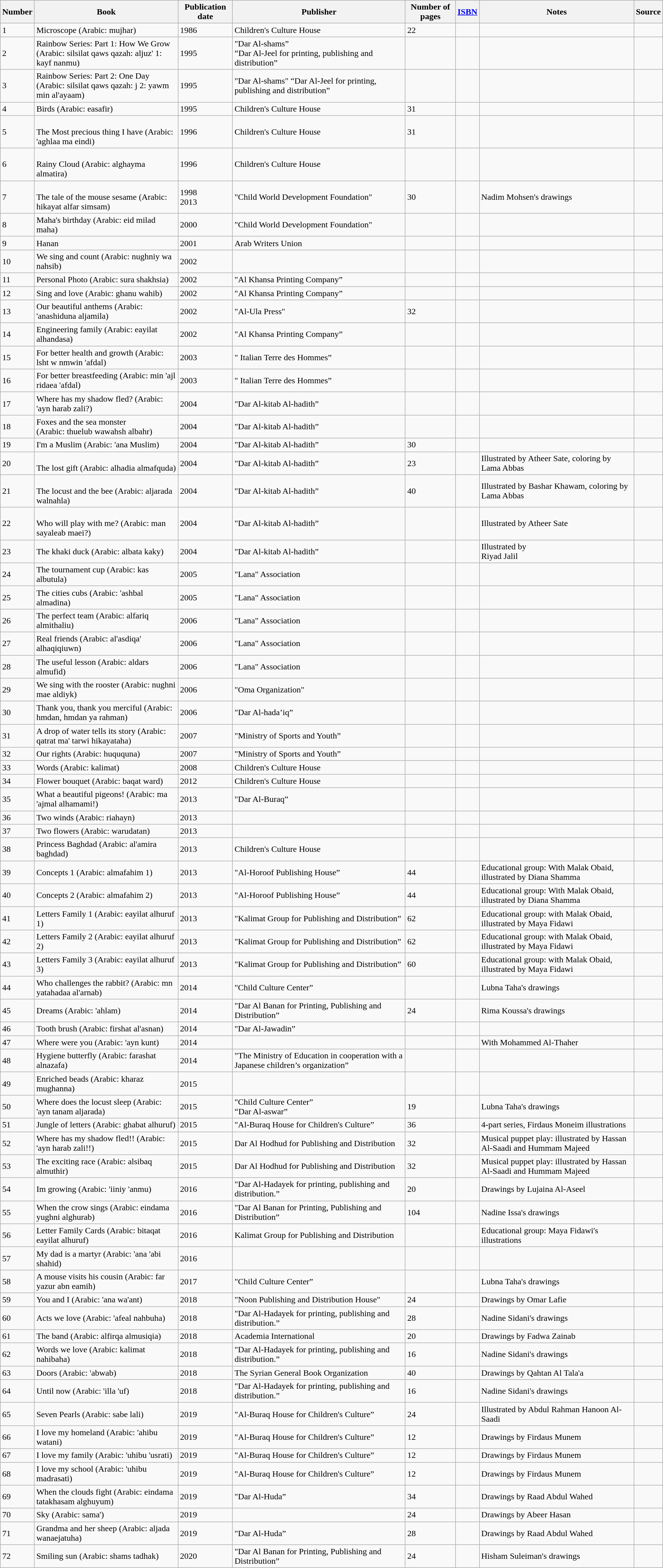<table class="wikitable">
<tr>
<th>Number</th>
<th>Book</th>
<th>Publication date</th>
<th>Publisher</th>
<th>Number of pages</th>
<th><a href='#'>ISBN</a></th>
<th>Notes</th>
<th>Source</th>
</tr>
<tr>
<td>1</td>
<td>Microscope (Arabic: mujhar)</td>
<td>1986</td>
<td>Children's Culture House</td>
<td>22</td>
<td></td>
<td></td>
<td></td>
</tr>
<tr>
<td>2</td>
<td>Rainbow Series: Part 1: How We Grow<br>(Arabic: silsilat qaws qazah: aljuz' 1: kayf nanmu)</td>
<td>1995</td>
<td>"Dar Al-shams”<br>“Dar Al-Jeel for printing, publishing and distribution”</td>
<td></td>
<td></td>
<td></td>
<td></td>
</tr>
<tr>
<td>3</td>
<td>Rainbow Series: Part 2: One Day<br>(Arabic: silsilat qaws qazah: j 2: yawm min al'ayaam)</td>
<td>1995</td>
<td>"Dar Al-shams" “Dar Al-Jeel for printing, publishing and distribution”</td>
<td></td>
<td></td>
<td></td>
<td></td>
</tr>
<tr>
<td>4</td>
<td>Birds (Arabic: easafir)</td>
<td>1995</td>
<td>Children's Culture House</td>
<td>31</td>
<td></td>
<td></td>
<td></td>
</tr>
<tr>
<td>5</td>
<td><br>The Most precious thing I have (Arabic: 'aghlaa ma eindi)</td>
<td>1996</td>
<td>Children's Culture House</td>
<td>31</td>
<td></td>
<td></td>
<td></td>
</tr>
<tr>
<td>6</td>
<td><br>Rainy Cloud (Arabic: alghayma almatira)</td>
<td>1996</td>
<td>Children's Culture House</td>
<td></td>
<td></td>
<td></td>
<td></td>
</tr>
<tr>
<td>7</td>
<td><br>The tale of the mouse sesame (Arabic: hikayat alfar simsam)</td>
<td>1998<br>2013</td>
<td>"Child World Development Foundation"</td>
<td>30</td>
<td></td>
<td>Nadim Mohsen's drawings</td>
<td></td>
</tr>
<tr>
<td>8</td>
<td>Maha's birthday (Arabic: eid milad maha)</td>
<td>2000</td>
<td>"Child World Development Foundation"</td>
<td></td>
<td></td>
<td></td>
<td></td>
</tr>
<tr>
<td>9</td>
<td>Hanan</td>
<td>2001</td>
<td>Arab Writers Union</td>
<td></td>
<td></td>
<td></td>
<td></td>
</tr>
<tr>
<td>10</td>
<td>We sing and count (Arabic: nughniy wa nahsib)</td>
<td>2002</td>
<td></td>
<td></td>
<td></td>
<td></td>
<td></td>
</tr>
<tr>
<td>11</td>
<td>Personal Photo (Arabic: sura shakhsia)</td>
<td>2002</td>
<td>"Al Khansa Printing Company”</td>
<td></td>
<td></td>
<td></td>
<td></td>
</tr>
<tr>
<td>12</td>
<td>Sing and love (Arabic: ghanu wahib)</td>
<td>2002</td>
<td>"Al Khansa Printing Company”</td>
<td></td>
<td></td>
<td></td>
<td></td>
</tr>
<tr>
<td>13</td>
<td>Our beautiful anthems (Arabic: 'anashiduna aljamila)</td>
<td>2002</td>
<td>"Al-Ula Press"</td>
<td>32</td>
<td></td>
<td></td>
<td></td>
</tr>
<tr>
<td>14</td>
<td>Engineering family (Arabic: eayilat alhandasa)</td>
<td>2002</td>
<td>"Al Khansa Printing Company”</td>
<td></td>
<td></td>
<td></td>
<td></td>
</tr>
<tr>
<td>15</td>
<td>For better health and growth (Arabic: lsht w nmwin 'afdal)</td>
<td>2003</td>
<td>" Italian Terre des Hommes”</td>
<td></td>
<td></td>
<td></td>
<td></td>
</tr>
<tr>
<td>16</td>
<td>For better breastfeeding (Arabic: min 'ajl ridaea 'afdal)</td>
<td>2003</td>
<td>" Italian Terre des Hommes”</td>
<td></td>
<td></td>
<td></td>
<td></td>
</tr>
<tr>
<td>17</td>
<td>Where has my shadow fled? (Arabic: 'ayn harab zali?)</td>
<td>2004</td>
<td>"Dar Al-kitab Al-hadith”</td>
<td></td>
<td></td>
<td></td>
<td></td>
</tr>
<tr>
<td>18</td>
<td>Foxes and the sea monster<br>(Arabic: thuelub wawahsh albahr)</td>
<td>2004</td>
<td>"Dar Al-kitab Al-hadith”</td>
<td></td>
<td></td>
<td></td>
<td></td>
</tr>
<tr>
<td>19</td>
<td>I'm a Muslim (Arabic: 'ana Muslim)</td>
<td>2004</td>
<td>"Dar Al-kitab Al-hadith”</td>
<td>30</td>
<td></td>
<td></td>
<td></td>
</tr>
<tr>
<td>20</td>
<td><br>The lost gift (Arabic: alhadia almafquda)</td>
<td>2004</td>
<td>"Dar Al-kitab Al-hadith”</td>
<td>23</td>
<td></td>
<td>Illustrated by Atheer Sate, coloring by Lama Abbas</td>
<td></td>
</tr>
<tr>
<td>21</td>
<td><br>The locust and the bee (Arabic: aljarada walnahla)</td>
<td>2004</td>
<td>"Dar Al-kitab Al-hadith”</td>
<td>40</td>
<td></td>
<td>Illustrated by Bashar Khawam, coloring by Lama Abbas</td>
<td></td>
</tr>
<tr>
<td>22</td>
<td><br>Who will play with me? (Arabic: man sayaleab maei?)</td>
<td>2004</td>
<td>"Dar Al-kitab Al-hadith”</td>
<td></td>
<td></td>
<td>Illustrated by Atheer Sate</td>
<td></td>
</tr>
<tr>
<td>23</td>
<td>The khaki duck (Arabic: albata kaky)</td>
<td>2004</td>
<td>"Dar Al-kitab Al-hadith”</td>
<td></td>
<td></td>
<td>Illustrated by<br>Riyad Jalil</td>
<td></td>
</tr>
<tr>
<td>24</td>
<td>The tournament cup (Arabic: kas albutula)</td>
<td>2005</td>
<td>"Lana" Association</td>
<td></td>
<td></td>
<td></td>
<td></td>
</tr>
<tr>
<td>25</td>
<td>The cities cubs (Arabic: 'ashbal almadina)</td>
<td>2005</td>
<td>"Lana" Association</td>
<td></td>
<td></td>
<td></td>
<td></td>
</tr>
<tr>
<td>26</td>
<td>The perfect team (Arabic: alfariq almithaliu)</td>
<td>2006</td>
<td>"Lana" Association</td>
<td></td>
<td></td>
<td></td>
<td></td>
</tr>
<tr>
<td>27</td>
<td>Real friends (Arabic: al'asdiqa' alhaqiqiuwn)</td>
<td>2006</td>
<td>"Lana" Association</td>
<td></td>
<td></td>
<td></td>
<td></td>
</tr>
<tr>
<td>28</td>
<td>The useful lesson (Arabic: aldars almufid)</td>
<td>2006</td>
<td>"Lana" Association</td>
<td></td>
<td></td>
<td></td>
<td></td>
</tr>
<tr>
<td>29</td>
<td>We sing with the rooster (Arabic: nughni mae aldiyk)</td>
<td>2006</td>
<td>"Oma Organization"</td>
<td></td>
<td></td>
<td></td>
<td></td>
</tr>
<tr>
<td>30</td>
<td>Thank you, thank you merciful (Arabic: hmdan, hmdan ya rahman)</td>
<td>2006</td>
<td>"Dar Al-hada’iq”</td>
<td></td>
<td></td>
<td></td>
<td></td>
</tr>
<tr>
<td>31</td>
<td>A drop of water tells its story (Arabic: qatrat ma' tarwi hikayataha)</td>
<td>2007</td>
<td>"Ministry of Sports and Youth”</td>
<td></td>
<td></td>
<td></td>
<td></td>
</tr>
<tr>
<td>32</td>
<td>Our rights (Arabic: huququna)</td>
<td>2007</td>
<td>"Ministry of Sports and Youth”</td>
<td></td>
<td></td>
<td></td>
<td></td>
</tr>
<tr>
<td>33</td>
<td>Words (Arabic: kalimat)</td>
<td>2008</td>
<td>Children's Culture House</td>
<td></td>
<td></td>
<td></td>
<td></td>
</tr>
<tr>
<td>34</td>
<td>Flower bouquet (Arabic: baqat ward)</td>
<td>2012</td>
<td>Children's Culture House</td>
<td></td>
<td></td>
<td></td>
<td></td>
</tr>
<tr>
<td>35</td>
<td>What a beautiful pigeons! (Arabic: ma 'ajmal alhamami!)</td>
<td>2013</td>
<td>"Dar Al-Buraq”</td>
<td></td>
<td></td>
<td></td>
<td></td>
</tr>
<tr>
<td>36</td>
<td>Two winds (Arabic: riahayn)</td>
<td>2013</td>
<td></td>
<td></td>
<td></td>
<td></td>
<td></td>
</tr>
<tr>
<td>37</td>
<td>Two flowers (Arabic: warudatan)</td>
<td>2013</td>
<td></td>
<td></td>
<td></td>
<td></td>
<td></td>
</tr>
<tr>
<td>38</td>
<td>Princess Baghdad (Arabic: al'amira baghdad)</td>
<td>2013</td>
<td>Children's Culture House</td>
<td></td>
<td></td>
<td></td>
<td></td>
</tr>
<tr>
<td>39</td>
<td>Concepts 1 (Arabic: almafahim 1)</td>
<td>2013</td>
<td>"Al-Horoof Publishing House”</td>
<td>44</td>
<td></td>
<td>Educational group: With Malak Obaid, illustrated by Diana Shamma</td>
<td></td>
</tr>
<tr>
<td>40</td>
<td>Concepts 2 (Arabic: almafahim 2)</td>
<td>2013</td>
<td>"Al-Horoof Publishing House”</td>
<td>44</td>
<td></td>
<td>Educational group: With Malak Obaid, illustrated by Diana Shamma</td>
<td></td>
</tr>
<tr>
<td>41</td>
<td>Letters Family 1 (Arabic: eayilat alhuruf 1)</td>
<td>2013</td>
<td>"Kalimat Group for Publishing and Distribution”</td>
<td>62</td>
<td></td>
<td>Educational group: with Malak Obaid, illustrated by Maya Fidawi</td>
<td></td>
</tr>
<tr>
<td>42</td>
<td>Letters Family 2 (Arabic: eayilat alhuruf 2)</td>
<td>2013</td>
<td>"Kalimat Group for Publishing and Distribution”</td>
<td>62</td>
<td></td>
<td>Educational group: with Malak Obaid, illustrated by Maya Fidawi</td>
<td></td>
</tr>
<tr>
<td>43</td>
<td>Letters Family 3 (Arabic: eayilat alhuruf 3)</td>
<td>2013</td>
<td>"Kalimat Group for Publishing and Distribution”</td>
<td>60</td>
<td></td>
<td>Educational group: with Malak Obaid, illustrated by Maya Fidawi</td>
<td></td>
</tr>
<tr>
<td>44</td>
<td>Who challenges the rabbit? (Arabic: mn yatahadaa al'arnab)</td>
<td>2014</td>
<td>"Child Culture Center”</td>
<td></td>
<td></td>
<td>Lubna Taha's drawings</td>
<td></td>
</tr>
<tr>
<td>45</td>
<td>Dreams (Arabic: 'ahlam)</td>
<td>2014</td>
<td>"Dar Al Banan for Printing, Publishing and Distribution”</td>
<td>24</td>
<td></td>
<td>Rima Koussa's drawings</td>
<td></td>
</tr>
<tr>
<td>46</td>
<td>Tooth brush (Arabic: firshat al'asnan)</td>
<td>2014</td>
<td>"Dar Al-Jawadin”</td>
<td></td>
<td></td>
<td></td>
<td></td>
</tr>
<tr>
<td>47</td>
<td>Where were you (Arabic: 'ayn kunt)</td>
<td>2014</td>
<td></td>
<td></td>
<td></td>
<td>With Mohammed Al-Thaher</td>
<td></td>
</tr>
<tr>
<td>48</td>
<td>Hygiene butterfly (Arabic: farashat alnazafa)</td>
<td>2014</td>
<td>"The Ministry of Education in cooperation with a Japanese children’s organization”</td>
<td></td>
<td></td>
<td></td>
<td></td>
</tr>
<tr>
<td>49</td>
<td>Enriched beads (Arabic: kharaz mughanna)</td>
<td>2015</td>
<td></td>
<td></td>
<td></td>
<td></td>
<td></td>
</tr>
<tr>
<td>50</td>
<td>Where does the locust sleep (Arabic: 'ayn tanam aljarada)</td>
<td>2015</td>
<td>"Child Culture Center”<br>“Dar Al-aswar”</td>
<td>19</td>
<td></td>
<td>Lubna Taha's drawings</td>
<td></td>
</tr>
<tr>
<td>51</td>
<td>Jungle of letters (Arabic: ghabat alhuruf)</td>
<td>2015</td>
<td>"Al-Buraq House for Children's Culture”</td>
<td>36</td>
<td></td>
<td>4-part series, Firdaus Moneim illustrations</td>
<td></td>
</tr>
<tr>
<td>52</td>
<td>Where has my shadow fled!! (Arabic: 'ayn harab zali!!)</td>
<td>2015</td>
<td>Dar Al Hodhud for Publishing and Distribution</td>
<td>32</td>
<td></td>
<td>Musical puppet play: illustrated by Hassan Al-Saadi and Hummam Majeed</td>
<td></td>
</tr>
<tr>
<td>53</td>
<td>The exciting race (Arabic: alsibaq almuthir)</td>
<td>2015</td>
<td>Dar Al Hodhud for Publishing and Distribution</td>
<td>32</td>
<td></td>
<td>Musical puppet play: illustrated by Hassan Al-Saadi and Hummam Majeed</td>
<td></td>
</tr>
<tr>
<td>54</td>
<td>Im growing (Arabic: 'iiniy 'anmu)</td>
<td>2016</td>
<td>"Dar Al-Hadayek for printing, publishing and distribution.”</td>
<td>20</td>
<td></td>
<td>Drawings by Lujaina Al-Aseel</td>
<td></td>
</tr>
<tr>
<td>55</td>
<td>When the crow sings (Arabic: eindama yughni alghurab)</td>
<td>2016</td>
<td>"Dar Al Banan for Printing, Publishing and Distribution”</td>
<td>104</td>
<td></td>
<td>Nadine Issa's drawings</td>
<td><br></td>
</tr>
<tr>
<td>56</td>
<td>Letter Family Cards (Arabic: bitaqat eayilat alhuruf)</td>
<td>2016</td>
<td>Kalimat Group for Publishing and Distribution</td>
<td></td>
<td></td>
<td>Educational group: Maya Fidawi's illustrations</td>
<td></td>
</tr>
<tr>
<td>57</td>
<td>My dad is a martyr (Arabic: 'ana 'abi shahid)</td>
<td>2016</td>
<td></td>
<td></td>
<td></td>
<td></td>
<td></td>
</tr>
<tr>
<td>58</td>
<td>A mouse visits his cousin (Arabic: far yazur abn eamih)</td>
<td>2017</td>
<td>"Child Culture Center”</td>
<td></td>
<td></td>
<td>Lubna Taha's drawings</td>
<td></td>
</tr>
<tr>
<td>59</td>
<td>You and I (Arabic: 'ana wa'ant)</td>
<td>2018</td>
<td>"Noon Publishing and Distribution House"</td>
<td>24</td>
<td></td>
<td>Drawings by Omar Lafie</td>
<td></td>
</tr>
<tr>
<td>60</td>
<td>Acts we love (Arabic: 'afeal nahbuha)</td>
<td>2018</td>
<td>"Dar Al-Hadayek for printing, publishing and distribution.”</td>
<td>28</td>
<td></td>
<td>Nadine Sidani's drawings</td>
<td></td>
</tr>
<tr>
<td>61</td>
<td>The band (Arabic: alfirqa almusiqia)</td>
<td>2018</td>
<td>Academia International</td>
<td>20</td>
<td></td>
<td>Drawings by Fadwa Zainab</td>
<td></td>
</tr>
<tr>
<td>62</td>
<td>Words we love (Arabic: kalimat nahibaha)</td>
<td>2018</td>
<td>"Dar Al-Hadayek for printing, publishing and distribution.”</td>
<td>16</td>
<td></td>
<td>Nadine Sidani's drawings</td>
<td></td>
</tr>
<tr>
<td>63</td>
<td>Doors (Arabic: 'abwab)</td>
<td>2018</td>
<td>The Syrian General Book Organization</td>
<td>40</td>
<td></td>
<td>Drawings by Qahtan Al Tala'a</td>
<td></td>
</tr>
<tr>
<td>64</td>
<td>Until now (Arabic: 'illa 'uf)</td>
<td>2018</td>
<td>"Dar Al-Hadayek for printing, publishing and distribution.”</td>
<td>16</td>
<td></td>
<td>Nadine Sidani's drawings</td>
<td></td>
</tr>
<tr>
<td>65</td>
<td>Seven Pearls (Arabic: sabe lali)</td>
<td>2019</td>
<td>"Al-Buraq House for Children's Culture”</td>
<td>24</td>
<td></td>
<td>Illustrated by Abdul Rahman Hanoon Al-Saadi</td>
<td></td>
</tr>
<tr>
<td>66</td>
<td>I love my homeland (Arabic: 'ahibu watani)</td>
<td>2019</td>
<td>"Al-Buraq House for Children's Culture”</td>
<td>12</td>
<td></td>
<td>Drawings by Firdaus Munem</td>
<td></td>
</tr>
<tr>
<td>67</td>
<td>I love my family (Arabic: 'uhibu 'usrati)</td>
<td>2019</td>
<td>"Al-Buraq House for Children's Culture”</td>
<td>12</td>
<td></td>
<td>Drawings by Firdaus Munem</td>
<td></td>
</tr>
<tr>
<td>68</td>
<td>I love my school (Arabic: 'uhibu madrasati)</td>
<td>2019</td>
<td>"Al-Buraq House for Children's Culture”</td>
<td>12</td>
<td></td>
<td>Drawings by Firdaus Munem</td>
<td></td>
</tr>
<tr>
<td>69</td>
<td>When the clouds fight (Arabic: eindama tatakhasam alghuyum)</td>
<td>2019</td>
<td>"Dar Al-Huda”</td>
<td>34</td>
<td></td>
<td>Drawings by Raad Abdul Wahed</td>
<td></td>
</tr>
<tr>
<td>70</td>
<td>Sky (Arabic: sama')</td>
<td>2019</td>
<td></td>
<td>24</td>
<td></td>
<td>Drawings by Abeer Hasan</td>
<td></td>
</tr>
<tr>
<td>71</td>
<td>Grandma and her sheep (Arabic: aljada wanaejatuha)</td>
<td>2019</td>
<td>"Dar Al-Huda”</td>
<td>28</td>
<td></td>
<td>Drawings by Raad Abdul Wahed</td>
<td></td>
</tr>
<tr>
<td>72</td>
<td>Smiling sun (Arabic: shams tadhak)</td>
<td>2020</td>
<td>"Dar Al Banan for Printing, Publishing and Distribution”</td>
<td>24</td>
<td></td>
<td>Hisham Suleiman's drawings</td>
<td></td>
</tr>
</table>
